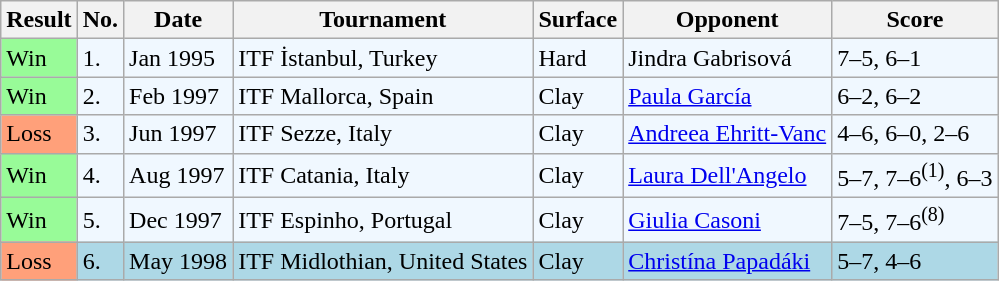<table class=wikitable>
<tr>
<th>Result</th>
<th>No.</th>
<th>Date</th>
<th>Tournament</th>
<th>Surface</th>
<th>Opponent</th>
<th>Score</th>
</tr>
<tr style="background:#f0f8ff;">
<td bgcolor="98FB98">Win</td>
<td>1.</td>
<td>Jan 1995</td>
<td>ITF İstanbul, Turkey</td>
<td>Hard</td>
<td> Jindra Gabrisová</td>
<td>7–5, 6–1</td>
</tr>
<tr style="background:#f0f8ff;">
<td bgcolor="98FB98">Win</td>
<td>2.</td>
<td>Feb 1997</td>
<td>ITF Mallorca, Spain</td>
<td>Clay</td>
<td> <a href='#'>Paula García</a></td>
<td>6–2, 6–2</td>
</tr>
<tr style="background:#f0f8ff;">
<td bgcolor="FFA07A">Loss</td>
<td>3.</td>
<td>Jun 1997</td>
<td>ITF Sezze, Italy</td>
<td>Clay</td>
<td> <a href='#'>Andreea Ehritt-Vanc</a></td>
<td>4–6, 6–0, 2–6</td>
</tr>
<tr style="background:#f0f8ff;">
<td bgcolor="98FB98">Win</td>
<td>4.</td>
<td>Aug 1997</td>
<td>ITF Catania, Italy</td>
<td>Clay</td>
<td> <a href='#'>Laura Dell'Angelo</a></td>
<td>5–7, 7–6<sup>(1)</sup>, 6–3</td>
</tr>
<tr style="background:#f0f8ff;">
<td bgcolor="98FB98">Win</td>
<td>5.</td>
<td>Dec 1997</td>
<td>ITF Espinho, Portugal</td>
<td>Clay</td>
<td> <a href='#'>Giulia Casoni</a></td>
<td>7–5, 7–6<sup>(8)</sup></td>
</tr>
<tr style="background:lightblue;">
<td bgcolor="FFA07A">Loss</td>
<td>6.</td>
<td>May 1998</td>
<td>ITF Midlothian, United States</td>
<td>Clay</td>
<td> <a href='#'>Christína Papadáki</a></td>
<td>5–7, 4–6</td>
</tr>
</table>
